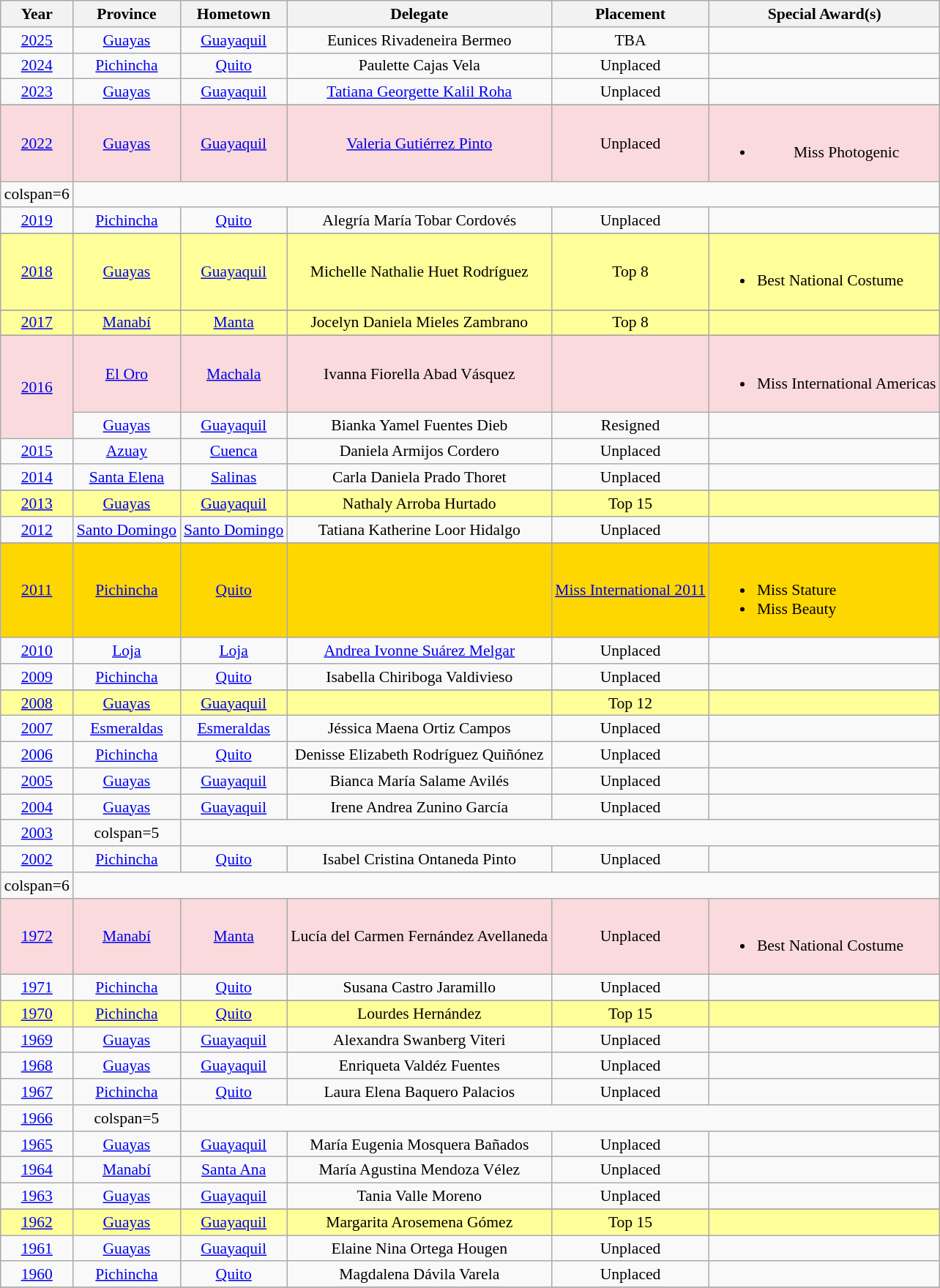<table class="wikitable " style="font-size: 90%; text-align:center;">
<tr>
<th>Year</th>
<th>Province</th>
<th>Hometown</th>
<th>Delegate</th>
<th>Placement</th>
<th>Special Award(s)</th>
</tr>
<tr>
<td><a href='#'>2025</a></td>
<td><a href='#'>Guayas</a></td>
<td><a href='#'>Guayaquil</a></td>
<td>Eunices Rivadeneira Bermeo</td>
<td>TBA</td>
<td></td>
</tr>
<tr>
<td><a href='#'>2024</a></td>
<td><a href='#'>Pichincha</a></td>
<td><a href='#'>Quito</a></td>
<td>Paulette Cajas Vela</td>
<td>Unplaced</td>
<td></td>
</tr>
<tr>
<td><a href='#'>2023</a></td>
<td><a href='#'>Guayas</a></td>
<td><a href='#'>Guayaquil</a></td>
<td><a href='#'>Tatiana Georgette Kalil Roha</a></td>
<td>Unplaced</td>
<td></td>
</tr>
<tr>
</tr>
<tr style="background:#FADADD;">
<td><a href='#'>2022</a></td>
<td><a href='#'>Guayas</a></td>
<td><a href='#'>Guayaquil</a></td>
<td><a href='#'>Valeria Gutiérrez Pinto</a></td>
<td>Unplaced</td>
<td><br><ul><li>Miss Photogenic</li></ul></td>
</tr>
<tr>
<td>colspan=6 </td>
</tr>
<tr>
<td><a href='#'>2019</a></td>
<td><a href='#'>Pichincha</a></td>
<td><a href='#'>Quito</a></td>
<td>Alegría María Tobar Cordovés</td>
<td>Unplaced</td>
<td></td>
</tr>
<tr>
</tr>
<tr style="background-color:#FFFF99;">
<td><a href='#'>2018</a></td>
<td><a href='#'>Guayas</a></td>
<td><a href='#'>Guayaquil</a></td>
<td>Michelle Nathalie Huet Rodríguez</td>
<td>Top 8</td>
<td align="left"><br><ul><li>Best National Costume</li></ul></td>
</tr>
<tr>
</tr>
<tr style="background-color:#FFFF99;">
<td><a href='#'>2017</a></td>
<td><a href='#'>Manabí</a></td>
<td><a href='#'>Manta</a></td>
<td>Jocelyn Daniela Mieles Zambrano</td>
<td>Top 8</td>
<td></td>
</tr>
<tr>
</tr>
<tr style="background-color:#FADADD;">
<td rowspan=2><a href='#'>2016</a></td>
<td><a href='#'>El Oro</a></td>
<td><a href='#'>Machala</a></td>
<td>Ivanna Fiorella Abad Vásquez</td>
<td></td>
<td align="left"><br><ul><li>Miss International Americas</li></ul></td>
</tr>
<tr>
<td><a href='#'>Guayas</a></td>
<td><a href='#'>Guayaquil</a></td>
<td>Bianka Yamel Fuentes Dieb</td>
<td>Resigned</td>
<td></td>
</tr>
<tr>
<td><a href='#'>2015</a></td>
<td><a href='#'>Azuay</a></td>
<td><a href='#'>Cuenca</a></td>
<td>Daniela Armijos Cordero</td>
<td>Unplaced</td>
<td></td>
</tr>
<tr>
<td><a href='#'>2014</a></td>
<td><a href='#'>Santa Elena</a></td>
<td><a href='#'>Salinas</a></td>
<td>Carla Daniela Prado Thoret</td>
<td>Unplaced</td>
<td></td>
</tr>
<tr>
</tr>
<tr style="background-color:#FFFF99;">
<td><a href='#'>2013</a></td>
<td><a href='#'>Guayas</a></td>
<td><a href='#'>Guayaquil</a></td>
<td>Nathaly Arroba Hurtado</td>
<td>Top 15</td>
<td></td>
</tr>
<tr>
<td><a href='#'>2012</a></td>
<td><a href='#'>Santo Domingo</a></td>
<td><a href='#'>Santo Domingo</a></td>
<td>Tatiana Katherine Loor Hidalgo</td>
<td>Unplaced</td>
<td></td>
</tr>
<tr>
</tr>
<tr style="background-color:gold;">
<td><a href='#'>2011</a></td>
<td><a href='#'>Pichincha</a></td>
<td><a href='#'>Quito</a></td>
<td></td>
<td><a href='#'>Miss International 2011</a></td>
<td align="left"><br><ul><li>Miss Stature</li><li>Miss Beauty</li></ul></td>
</tr>
<tr>
<td><a href='#'>2010</a></td>
<td><a href='#'>Loja</a></td>
<td><a href='#'>Loja</a></td>
<td><a href='#'>Andrea Ivonne Suárez Melgar</a></td>
<td>Unplaced</td>
<td></td>
</tr>
<tr>
<td><a href='#'>2009</a></td>
<td><a href='#'>Pichincha</a></td>
<td><a href='#'>Quito</a></td>
<td>Isabella Chiriboga Valdivieso</td>
<td>Unplaced</td>
<td></td>
</tr>
<tr>
</tr>
<tr style="background-color:#FFFF99;">
<td><a href='#'>2008</a></td>
<td><a href='#'>Guayas</a></td>
<td><a href='#'>Guayaquil</a></td>
<td></td>
<td>Top 12</td>
<td></td>
</tr>
<tr>
<td><a href='#'>2007</a></td>
<td><a href='#'>Esmeraldas</a></td>
<td><a href='#'>Esmeraldas</a></td>
<td>Jéssica Maena Ortiz Campos</td>
<td>Unplaced</td>
<td></td>
</tr>
<tr>
<td><a href='#'>2006</a></td>
<td><a href='#'>Pichincha</a></td>
<td><a href='#'>Quito</a></td>
<td>Denisse Elizabeth Rodríguez Quiñónez</td>
<td>Unplaced</td>
<td></td>
</tr>
<tr>
<td><a href='#'>2005</a></td>
<td><a href='#'>Guayas</a></td>
<td><a href='#'>Guayaquil</a></td>
<td>Bianca María Salame Avilés</td>
<td>Unplaced</td>
<td></td>
</tr>
<tr>
<td><a href='#'>2004</a></td>
<td><a href='#'>Guayas</a></td>
<td><a href='#'>Guayaquil</a></td>
<td>Irene Andrea Zunino García</td>
<td>Unplaced</td>
<td></td>
</tr>
<tr>
<td><a href='#'>2003</a></td>
<td>colspan=5 </td>
</tr>
<tr>
<td><a href='#'>2002</a></td>
<td><a href='#'>Pichincha</a></td>
<td><a href='#'>Quito</a></td>
<td>Isabel Cristina Ontaneda Pinto</td>
<td>Unplaced</td>
<td></td>
</tr>
<tr>
<td>colspan=6 </td>
</tr>
<tr style="background-color:#FADADD;">
<td><a href='#'>1972</a></td>
<td><a href='#'>Manabí</a></td>
<td><a href='#'>Manta</a></td>
<td>Lucía del Carmen Fernández Avellaneda</td>
<td>Unplaced</td>
<td align="left"><br><ul><li>Best National Costume</li></ul></td>
</tr>
<tr>
<td><a href='#'>1971</a></td>
<td><a href='#'>Pichincha</a></td>
<td><a href='#'>Quito</a></td>
<td>Susana Castro Jaramillo</td>
<td>Unplaced</td>
<td></td>
</tr>
<tr>
</tr>
<tr style="background-color:#FFFF99;">
<td><a href='#'>1970</a></td>
<td><a href='#'>Pichincha</a></td>
<td><a href='#'>Quito</a></td>
<td>Lourdes Hernández</td>
<td>Top 15</td>
<td></td>
</tr>
<tr>
<td><a href='#'>1969</a></td>
<td><a href='#'>Guayas</a></td>
<td><a href='#'>Guayaquil</a></td>
<td>Alexandra Swanberg Viteri</td>
<td>Unplaced</td>
<td></td>
</tr>
<tr>
<td><a href='#'>1968</a></td>
<td><a href='#'>Guayas</a></td>
<td><a href='#'>Guayaquil</a></td>
<td>Enriqueta Valdéz Fuentes</td>
<td>Unplaced</td>
<td></td>
</tr>
<tr>
<td><a href='#'>1967</a></td>
<td><a href='#'>Pichincha</a></td>
<td><a href='#'>Quito</a></td>
<td>Laura Elena Baquero Palacios</td>
<td>Unplaced</td>
<td></td>
</tr>
<tr>
<td><a href='#'>1966</a></td>
<td>colspan=5 </td>
</tr>
<tr>
<td><a href='#'>1965</a></td>
<td><a href='#'>Guayas</a></td>
<td><a href='#'>Guayaquil</a></td>
<td>María Eugenia Mosquera Bañados</td>
<td>Unplaced</td>
<td></td>
</tr>
<tr>
<td><a href='#'>1964</a></td>
<td><a href='#'>Manabí</a></td>
<td><a href='#'>Santa Ana</a></td>
<td>María Agustina Mendoza Vélez</td>
<td>Unplaced</td>
<td></td>
</tr>
<tr>
<td><a href='#'>1963</a></td>
<td><a href='#'>Guayas</a></td>
<td><a href='#'>Guayaquil</a></td>
<td>Tania Valle Moreno</td>
<td>Unplaced</td>
<td></td>
</tr>
<tr>
</tr>
<tr style="background-color:#FFFF99;">
<td><a href='#'>1962</a></td>
<td><a href='#'>Guayas</a></td>
<td><a href='#'>Guayaquil</a></td>
<td>Margarita Arosemena Gómez</td>
<td>Top 15</td>
<td></td>
</tr>
<tr>
<td><a href='#'>1961</a></td>
<td><a href='#'>Guayas</a></td>
<td><a href='#'>Guayaquil</a></td>
<td>Elaine Nina Ortega Hougen</td>
<td>Unplaced</td>
<td></td>
</tr>
<tr>
<td><a href='#'>1960</a></td>
<td><a href='#'>Pichincha</a></td>
<td><a href='#'>Quito</a></td>
<td>Magdalena Dávila Varela</td>
<td>Unplaced</td>
<td></td>
</tr>
<tr>
</tr>
</table>
